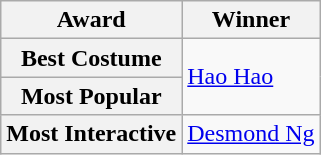<table class="wikitable">
<tr>
<th>Award</th>
<th>Winner</th>
</tr>
<tr>
<th scope="row">Best Costume</th>
<td rowspan="2"><a href='#'>Hao Hao</a></td>
</tr>
<tr>
<th scope="row">Most Popular</th>
</tr>
<tr>
<th scope="row">Most Interactive</th>
<td><a href='#'>Desmond Ng</a></td>
</tr>
</table>
